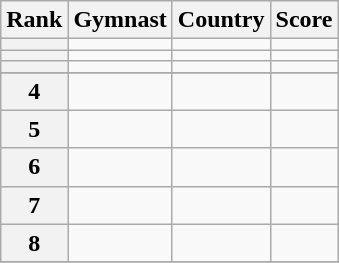<table class="wikitable sortable">
<tr>
<th>Rank</th>
<th>Gymnast</th>
<th>Country</th>
<th>Score</th>
</tr>
<tr>
<th></th>
<td></td>
<td></td>
<td></td>
</tr>
<tr>
<th></th>
<td></td>
<td></td>
<td></td>
</tr>
<tr>
<th></th>
<td></td>
<td></td>
<td></td>
</tr>
<tr>
</tr>
<tr>
<th>4</th>
<td></td>
<td></td>
<td></td>
</tr>
<tr>
<th>5</th>
<td></td>
<td></td>
<td></td>
</tr>
<tr>
<th>6</th>
<td></td>
<td></td>
<td></td>
</tr>
<tr>
<th>7</th>
<td></td>
<td></td>
<td></td>
</tr>
<tr>
<th>8</th>
<td></td>
<td></td>
<td></td>
</tr>
<tr>
</tr>
</table>
